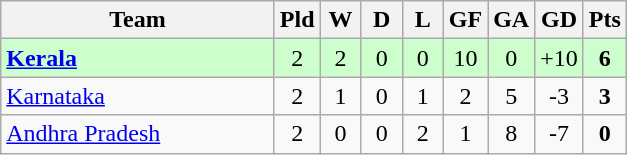<table class="wikitable" style="text-align: center;">
<tr>
<th width="175">Team</th>
<th width="20">Pld</th>
<th width="20">W</th>
<th width="20">D</th>
<th width="20">L</th>
<th width="20">GF</th>
<th width="20">GA</th>
<th width="20">GD</th>
<th width="20">Pts</th>
</tr>
<tr bgcolor=#ccffcc>
<td align=left><strong><a href='#'>Kerala</a></strong></td>
<td>2</td>
<td>2</td>
<td>0</td>
<td>0</td>
<td>10</td>
<td>0</td>
<td>+10</td>
<td><strong>6</strong></td>
</tr>
<tr>
<td align=left><a href='#'>Karnataka</a></td>
<td>2</td>
<td>1</td>
<td>0</td>
<td>1</td>
<td>2</td>
<td>5</td>
<td>-3</td>
<td><strong>3</strong></td>
</tr>
<tr>
<td align=left><a href='#'>Andhra Pradesh</a></td>
<td>2</td>
<td>0</td>
<td>0</td>
<td>2</td>
<td>1</td>
<td>8</td>
<td>-7</td>
<td><strong>0</strong></td>
</tr>
</table>
